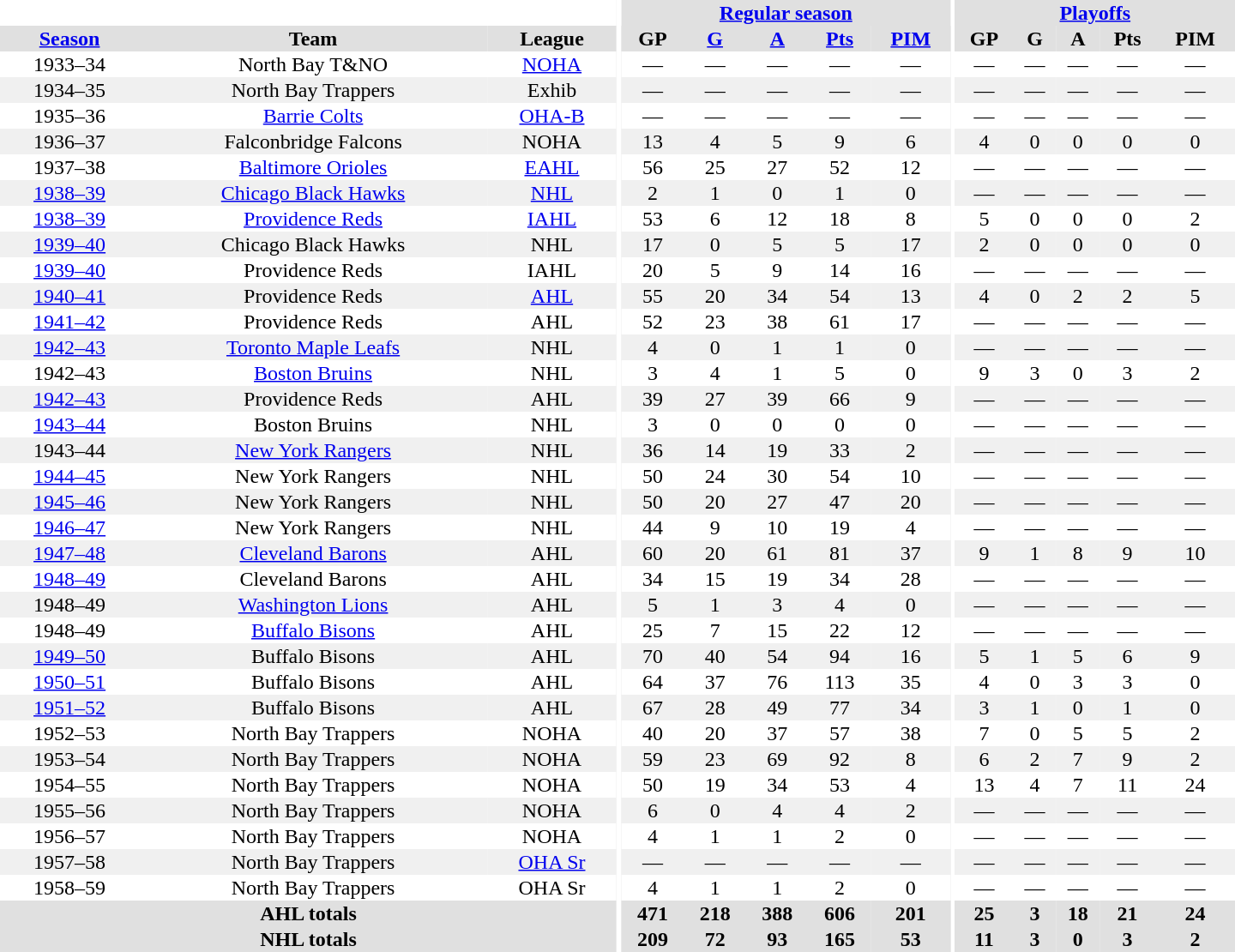<table border="0" cellpadding="1" cellspacing="0" style="text-align:center; width:60em">
<tr bgcolor="#e0e0e0">
<th colspan="3" bgcolor="#ffffff"></th>
<th rowspan="100" bgcolor="#ffffff"></th>
<th colspan="5"><a href='#'>Regular season</a></th>
<th rowspan="100" bgcolor="#ffffff"></th>
<th colspan="5"><a href='#'>Playoffs</a></th>
</tr>
<tr bgcolor="#e0e0e0">
<th><a href='#'>Season</a></th>
<th>Team</th>
<th>League</th>
<th>GP</th>
<th><a href='#'>G</a></th>
<th><a href='#'>A</a></th>
<th><a href='#'>Pts</a></th>
<th><a href='#'>PIM</a></th>
<th>GP</th>
<th>G</th>
<th>A</th>
<th>Pts</th>
<th>PIM</th>
</tr>
<tr>
<td>1933–34</td>
<td>North Bay T&NO</td>
<td><a href='#'>NOHA</a></td>
<td>—</td>
<td>—</td>
<td>—</td>
<td>—</td>
<td>—</td>
<td>—</td>
<td>—</td>
<td>—</td>
<td>—</td>
<td>—</td>
</tr>
<tr bgcolor="#f0f0f0">
<td>1934–35</td>
<td>North Bay Trappers</td>
<td>Exhib</td>
<td>—</td>
<td>—</td>
<td>—</td>
<td>—</td>
<td>—</td>
<td>—</td>
<td>—</td>
<td>—</td>
<td>—</td>
<td>—</td>
</tr>
<tr>
<td>1935–36</td>
<td><a href='#'>Barrie Colts</a></td>
<td><a href='#'>OHA-B</a></td>
<td>—</td>
<td>—</td>
<td>—</td>
<td>—</td>
<td>—</td>
<td>—</td>
<td>—</td>
<td>—</td>
<td>—</td>
<td>—</td>
</tr>
<tr bgcolor="#f0f0f0">
<td>1936–37</td>
<td>Falconbridge Falcons</td>
<td>NOHA</td>
<td>13</td>
<td>4</td>
<td>5</td>
<td>9</td>
<td>6</td>
<td>4</td>
<td>0</td>
<td>0</td>
<td>0</td>
<td>0</td>
</tr>
<tr>
<td>1937–38</td>
<td><a href='#'>Baltimore Orioles</a></td>
<td><a href='#'>EAHL</a></td>
<td>56</td>
<td>25</td>
<td>27</td>
<td>52</td>
<td>12</td>
<td>—</td>
<td>—</td>
<td>—</td>
<td>—</td>
<td>—</td>
</tr>
<tr bgcolor="#f0f0f0">
<td><a href='#'>1938–39</a></td>
<td><a href='#'>Chicago Black Hawks</a></td>
<td><a href='#'>NHL</a></td>
<td>2</td>
<td>1</td>
<td>0</td>
<td>1</td>
<td>0</td>
<td>—</td>
<td>—</td>
<td>—</td>
<td>—</td>
<td>—</td>
</tr>
<tr>
<td><a href='#'>1938–39</a></td>
<td><a href='#'>Providence Reds</a></td>
<td><a href='#'>IAHL</a></td>
<td>53</td>
<td>6</td>
<td>12</td>
<td>18</td>
<td>8</td>
<td>5</td>
<td>0</td>
<td>0</td>
<td>0</td>
<td>2</td>
</tr>
<tr bgcolor="#f0f0f0">
<td><a href='#'>1939–40</a></td>
<td>Chicago Black Hawks</td>
<td>NHL</td>
<td>17</td>
<td>0</td>
<td>5</td>
<td>5</td>
<td>17</td>
<td>2</td>
<td>0</td>
<td>0</td>
<td>0</td>
<td>0</td>
</tr>
<tr>
<td><a href='#'>1939–40</a></td>
<td>Providence Reds</td>
<td>IAHL</td>
<td>20</td>
<td>5</td>
<td>9</td>
<td>14</td>
<td>16</td>
<td>—</td>
<td>—</td>
<td>—</td>
<td>—</td>
<td>—</td>
</tr>
<tr bgcolor="#f0f0f0">
<td><a href='#'>1940–41</a></td>
<td>Providence Reds</td>
<td><a href='#'>AHL</a></td>
<td>55</td>
<td>20</td>
<td>34</td>
<td>54</td>
<td>13</td>
<td>4</td>
<td>0</td>
<td>2</td>
<td>2</td>
<td>5</td>
</tr>
<tr>
<td><a href='#'>1941–42</a></td>
<td>Providence Reds</td>
<td>AHL</td>
<td>52</td>
<td>23</td>
<td>38</td>
<td>61</td>
<td>17</td>
<td>—</td>
<td>—</td>
<td>—</td>
<td>—</td>
<td>—</td>
</tr>
<tr bgcolor="#f0f0f0">
<td><a href='#'>1942–43</a></td>
<td><a href='#'>Toronto Maple Leafs</a></td>
<td>NHL</td>
<td>4</td>
<td>0</td>
<td>1</td>
<td>1</td>
<td>0</td>
<td>—</td>
<td>—</td>
<td>—</td>
<td>—</td>
<td>—</td>
</tr>
<tr>
<td>1942–43</td>
<td><a href='#'>Boston Bruins</a></td>
<td>NHL</td>
<td>3</td>
<td>4</td>
<td>1</td>
<td>5</td>
<td>0</td>
<td>9</td>
<td>3</td>
<td>0</td>
<td>3</td>
<td>2</td>
</tr>
<tr bgcolor="#f0f0f0">
<td><a href='#'>1942–43</a></td>
<td>Providence Reds</td>
<td>AHL</td>
<td>39</td>
<td>27</td>
<td>39</td>
<td>66</td>
<td>9</td>
<td>—</td>
<td>—</td>
<td>—</td>
<td>—</td>
<td>—</td>
</tr>
<tr>
<td><a href='#'>1943–44</a></td>
<td>Boston Bruins</td>
<td>NHL</td>
<td>3</td>
<td>0</td>
<td>0</td>
<td>0</td>
<td>0</td>
<td>—</td>
<td>—</td>
<td>—</td>
<td>—</td>
<td>—</td>
</tr>
<tr bgcolor="#f0f0f0">
<td>1943–44</td>
<td><a href='#'>New York Rangers</a></td>
<td>NHL</td>
<td>36</td>
<td>14</td>
<td>19</td>
<td>33</td>
<td>2</td>
<td>—</td>
<td>—</td>
<td>—</td>
<td>—</td>
<td>—</td>
</tr>
<tr>
<td><a href='#'>1944–45</a></td>
<td>New York Rangers</td>
<td>NHL</td>
<td>50</td>
<td>24</td>
<td>30</td>
<td>54</td>
<td>10</td>
<td>—</td>
<td>—</td>
<td>—</td>
<td>—</td>
<td>—</td>
</tr>
<tr bgcolor="#f0f0f0">
<td><a href='#'>1945–46</a></td>
<td>New York Rangers</td>
<td>NHL</td>
<td>50</td>
<td>20</td>
<td>27</td>
<td>47</td>
<td>20</td>
<td>—</td>
<td>—</td>
<td>—</td>
<td>—</td>
<td>—</td>
</tr>
<tr>
<td><a href='#'>1946–47</a></td>
<td>New York Rangers</td>
<td>NHL</td>
<td>44</td>
<td>9</td>
<td>10</td>
<td>19</td>
<td>4</td>
<td>—</td>
<td>—</td>
<td>—</td>
<td>—</td>
<td>—</td>
</tr>
<tr bgcolor="#f0f0f0">
<td><a href='#'>1947–48</a></td>
<td><a href='#'>Cleveland Barons</a></td>
<td>AHL</td>
<td>60</td>
<td>20</td>
<td>61</td>
<td>81</td>
<td>37</td>
<td>9</td>
<td>1</td>
<td>8</td>
<td>9</td>
<td>10</td>
</tr>
<tr>
<td><a href='#'>1948–49</a></td>
<td>Cleveland Barons</td>
<td>AHL</td>
<td>34</td>
<td>15</td>
<td>19</td>
<td>34</td>
<td>28</td>
<td>—</td>
<td>—</td>
<td>—</td>
<td>—</td>
<td>—</td>
</tr>
<tr bgcolor="#f0f0f0">
<td>1948–49</td>
<td><a href='#'>Washington Lions</a></td>
<td>AHL</td>
<td>5</td>
<td>1</td>
<td>3</td>
<td>4</td>
<td>0</td>
<td>—</td>
<td>—</td>
<td>—</td>
<td>—</td>
<td>—</td>
</tr>
<tr>
<td>1948–49</td>
<td><a href='#'>Buffalo Bisons</a></td>
<td>AHL</td>
<td>25</td>
<td>7</td>
<td>15</td>
<td>22</td>
<td>12</td>
<td>—</td>
<td>—</td>
<td>—</td>
<td>—</td>
<td>—</td>
</tr>
<tr bgcolor="#f0f0f0">
<td><a href='#'>1949–50</a></td>
<td>Buffalo Bisons</td>
<td>AHL</td>
<td>70</td>
<td>40</td>
<td>54</td>
<td>94</td>
<td>16</td>
<td>5</td>
<td>1</td>
<td>5</td>
<td>6</td>
<td>9</td>
</tr>
<tr>
<td><a href='#'>1950–51</a></td>
<td>Buffalo Bisons</td>
<td>AHL</td>
<td>64</td>
<td>37</td>
<td>76</td>
<td>113</td>
<td>35</td>
<td>4</td>
<td>0</td>
<td>3</td>
<td>3</td>
<td>0</td>
</tr>
<tr bgcolor="#f0f0f0">
<td><a href='#'>1951–52</a></td>
<td>Buffalo Bisons</td>
<td>AHL</td>
<td>67</td>
<td>28</td>
<td>49</td>
<td>77</td>
<td>34</td>
<td>3</td>
<td>1</td>
<td>0</td>
<td>1</td>
<td>0</td>
</tr>
<tr>
<td>1952–53</td>
<td>North Bay Trappers</td>
<td>NOHA</td>
<td>40</td>
<td>20</td>
<td>37</td>
<td>57</td>
<td>38</td>
<td>7</td>
<td>0</td>
<td>5</td>
<td>5</td>
<td>2</td>
</tr>
<tr bgcolor="#f0f0f0">
<td>1953–54</td>
<td>North Bay Trappers</td>
<td>NOHA</td>
<td>59</td>
<td>23</td>
<td>69</td>
<td>92</td>
<td>8</td>
<td>6</td>
<td>2</td>
<td>7</td>
<td>9</td>
<td>2</td>
</tr>
<tr>
<td>1954–55</td>
<td>North Bay Trappers</td>
<td>NOHA</td>
<td>50</td>
<td>19</td>
<td>34</td>
<td>53</td>
<td>4</td>
<td>13</td>
<td>4</td>
<td>7</td>
<td>11</td>
<td>24</td>
</tr>
<tr bgcolor="#f0f0f0">
<td>1955–56</td>
<td>North Bay Trappers</td>
<td>NOHA</td>
<td>6</td>
<td>0</td>
<td>4</td>
<td>4</td>
<td>2</td>
<td>—</td>
<td>—</td>
<td>—</td>
<td>—</td>
<td>—</td>
</tr>
<tr>
<td>1956–57</td>
<td>North Bay Trappers</td>
<td>NOHA</td>
<td>4</td>
<td>1</td>
<td>1</td>
<td>2</td>
<td>0</td>
<td>—</td>
<td>—</td>
<td>—</td>
<td>—</td>
<td>—</td>
</tr>
<tr bgcolor="#f0f0f0">
<td>1957–58</td>
<td>North Bay Trappers</td>
<td><a href='#'>OHA Sr</a></td>
<td>—</td>
<td>—</td>
<td>—</td>
<td>—</td>
<td>—</td>
<td>—</td>
<td>—</td>
<td>—</td>
<td>—</td>
<td>—</td>
</tr>
<tr>
<td>1958–59</td>
<td>North Bay Trappers</td>
<td>OHA Sr</td>
<td>4</td>
<td>1</td>
<td>1</td>
<td>2</td>
<td>0</td>
<td>—</td>
<td>—</td>
<td>—</td>
<td>—</td>
<td>—</td>
</tr>
<tr bgcolor="#e0e0e0">
<th colspan="3">AHL totals</th>
<th>471</th>
<th>218</th>
<th>388</th>
<th>606</th>
<th>201</th>
<th>25</th>
<th>3</th>
<th>18</th>
<th>21</th>
<th>24</th>
</tr>
<tr bgcolor="#e0e0e0">
<th colspan="3">NHL totals</th>
<th>209</th>
<th>72</th>
<th>93</th>
<th>165</th>
<th>53</th>
<th>11</th>
<th>3</th>
<th>0</th>
<th>3</th>
<th>2</th>
</tr>
</table>
